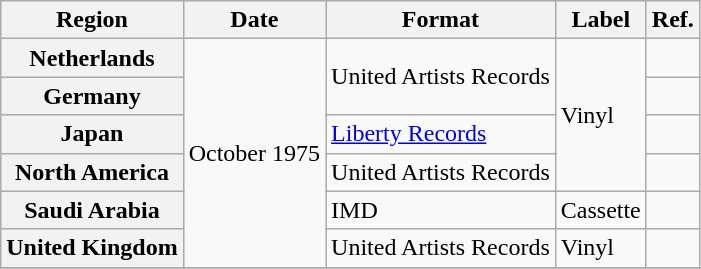<table class="wikitable plainrowheaders">
<tr>
<th scope="col">Region</th>
<th scope="col">Date</th>
<th scope="col">Format</th>
<th scope="col">Label</th>
<th scope="col">Ref.</th>
</tr>
<tr>
<th scope="row">Netherlands</th>
<td rowspan="6">October 1975</td>
<td rowspan="2">United Artists Records</td>
<td rowspan="4">Vinyl</td>
<td></td>
</tr>
<tr>
<th scope="row">Germany</th>
<td></td>
</tr>
<tr>
<th scope="row">Japan</th>
<td><a href='#'>Liberty Records</a></td>
<td></td>
</tr>
<tr>
<th scope="row">North America</th>
<td>United Artists Records</td>
<td></td>
</tr>
<tr>
<th scope="row">Saudi Arabia</th>
<td>IMD</td>
<td>Cassette</td>
<td></td>
</tr>
<tr>
<th scope="row">United Kingdom</th>
<td>United Artists Records</td>
<td>Vinyl</td>
<td></td>
</tr>
<tr>
</tr>
</table>
